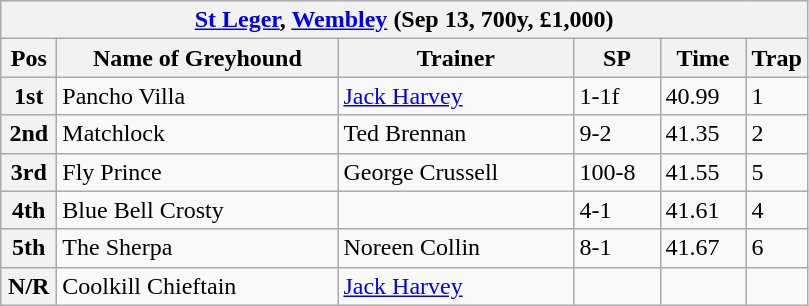<table class="wikitable">
<tr>
<th colspan="6"><a href='#'>St Leger</a>, <a href='#'>Wembley</a> (Sep 13, 700y, £1,000)</th>
</tr>
<tr>
<th width=30>Pos</th>
<th width=180>Name of Greyhound</th>
<th width=150>Trainer</th>
<th width=50>SP</th>
<th width=50>Time</th>
<th width=30>Trap</th>
</tr>
<tr>
<th>1st</th>
<td>Pancho Villa</td>
<td><a href='#'>Jack Harvey</a></td>
<td>1-1f</td>
<td>40.99</td>
<td>1</td>
</tr>
<tr>
<th>2nd</th>
<td>Matchlock</td>
<td>Ted Brennan</td>
<td>9-2</td>
<td>41.35</td>
<td>2</td>
</tr>
<tr>
<th>3rd</th>
<td>Fly Prince</td>
<td>George Crussell</td>
<td>100-8</td>
<td>41.55</td>
<td>5</td>
</tr>
<tr>
<th>4th</th>
<td>Blue Bell Crosty</td>
<td></td>
<td>4-1</td>
<td>41.61</td>
<td>4</td>
</tr>
<tr>
<th>5th</th>
<td>The Sherpa</td>
<td>Noreen Collin</td>
<td>8-1</td>
<td>41.67</td>
<td>6</td>
</tr>
<tr>
<th>N/R</th>
<td>Coolkill Chieftain</td>
<td><a href='#'>Jack Harvey</a></td>
<td></td>
<td></td>
<td></td>
</tr>
</table>
